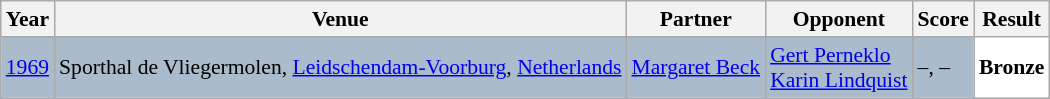<table class="sortable wikitable" style="font-size: 90%;">
<tr>
<th>Year</th>
<th>Venue</th>
<th>Partner</th>
<th>Opponent</th>
<th>Score</th>
<th>Result</th>
</tr>
<tr style="background:#AABBCC">
<td align="center"><a href='#'>1969</a></td>
<td align="left">Sporthal de Vliegermolen, <a href='#'>Leidschendam-Voorburg</a>, <a href='#'>Netherlands</a></td>
<td align="left"> <a href='#'>Margaret Beck</a></td>
<td align="left"> <a href='#'>Gert Perneklo</a><br> <a href='#'>Karin Lindquist</a></td>
<td align="left">–, –</td>
<td style="text-align:left; background: white"> <strong>Bronze</strong></td>
</tr>
</table>
